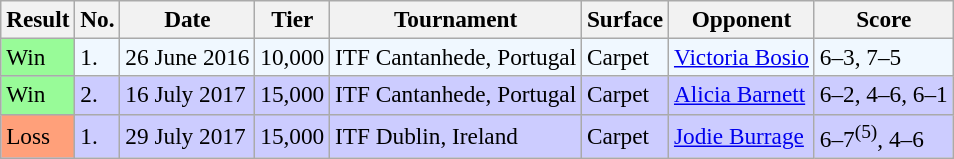<table class="sortable wikitable" style=font-size:97%>
<tr>
<th>Result</th>
<th>No.</th>
<th>Date</th>
<th>Tier</th>
<th>Tournament</th>
<th>Surface</th>
<th>Opponent</th>
<th>Score</th>
</tr>
<tr style="background:#f0f8ff;">
<td style="background:#98fb98;">Win</td>
<td>1.</td>
<td>26 June 2016</td>
<td>10,000</td>
<td>ITF Cantanhede, Portugal</td>
<td>Carpet</td>
<td> <a href='#'>Victoria Bosio</a></td>
<td>6–3, 7–5</td>
</tr>
<tr style="background:#ccccff;">
<td style="background:#98fb98;">Win</td>
<td>2.</td>
<td>16 July 2017</td>
<td>15,000</td>
<td>ITF Cantanhede, Portugal</td>
<td>Carpet</td>
<td> <a href='#'>Alicia Barnett</a></td>
<td>6–2, 4–6, 6–1</td>
</tr>
<tr style="background:#ccccff;">
<td style="background:#ffa07a;">Loss</td>
<td>1.</td>
<td>29 July 2017</td>
<td>15,000</td>
<td>ITF Dublin, Ireland</td>
<td>Carpet</td>
<td> <a href='#'>Jodie Burrage</a></td>
<td>6–7<sup>(5)</sup>, 4–6</td>
</tr>
</table>
